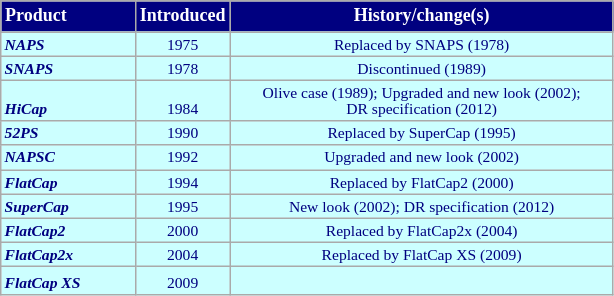<table class="wikitable floatleft" style="font-size:7.8pt" height="10">
<tr style="background-color:#000080;font-size:9pt;font-weight:bold;color:#FFFFFF">
<td width="84" height="10">Product</td>
<td width="50" align="center">Introduced</td>
<td width="250" align="center">History/change(s)</td>
</tr>
<tr style="background-color:#CCFFFF;color:#000080">
<td style="font-weight:bold;font-style:Italic" valign="bottom">NAPS</td>
<td align="center" valign="bottom">1975</td>
<td align="center" valign="bottom">Replaced by SNAPS (1978)</td>
</tr>
<tr style="background-color:#CCFFFF;color:#000080">
<td style="font-weight:bold;font-style:Italic" valign="bottom">SNAPS</td>
<td align="center" valign="bottom">1978</td>
<td align="center" valign="bottom">Discontinued (1989)</td>
</tr>
<tr style="background-color:#CCFFFF;color:#000080">
<td style="font-weight:bold;font-style:Italic" valign="bottom">HiCap</td>
<td align="center" valign="bottom">1984</td>
<td align="center" valign="bottom">Olive case (1989); Upgraded and new look (2002); <br>DR specification (2012)</td>
</tr>
<tr style="background-color:#CCFFFF;color:#000080">
<td style="font-weight:bold;font-style:Italic" valign="bottom">52PS</td>
<td align="center" valign="bottom">1990</td>
<td align="center" valign="bottom">Replaced by SuperCap (1995)</td>
</tr>
<tr style="background-color:#CCFFFF;color:#000080">
<td style="font-weight:bold;font-style:Italic" valign="bottom">NAPSC</td>
<td align="center" valign="bottom">1992</td>
<td align="center" valign="bottom">Upgraded and new look (2002)</td>
</tr>
<tr style="background-color:#CCFFFF;color:#000080">
<td style="font-weight:bold;font-style:Italic" valign="bottom">FlatCap</td>
<td align="center" valign="bottom">1994</td>
<td align="center" valign="bottom">Replaced by FlatCap2 (2000)</td>
</tr>
<tr style="background-color:#CCFFFF;color:#000080">
<td style="font-weight:bold;font-style:Italic" valign="bottom">SuperCap</td>
<td align="center" valign="bottom">1995</td>
<td align="center" valign="bottom">New look (2002); DR specification (2012)</td>
</tr>
<tr style="background-color:#CCFFFF;color:#000080">
<td style="font-weight:bold;font-style:Italic" valign="bottom">FlatCap2</td>
<td align="center" valign="bottom">2000</td>
<td align="center" valign="bottom">Replaced by FlatCap2x (2004)</td>
</tr>
<tr style="background-color:#CCFFFF;color:#000080">
<td style="font-weight:bold;font-style:Italic" valign="bottom">FlatCap2x</td>
<td align="center" valign="bottom">2004</td>
<td align="center" valign="bottom">Replaced by FlatCap XS (2009)</td>
</tr>
<tr style="background-color:#CCFFFF;color:#000080">
<td style="font-weight:bold;font-style:Italic" height="14" valign="bottom">FlatCap XS</td>
<td align="center" valign="bottom">2009</td>
<td align="center" valign="bottom"> </td>
</tr>
</table>
